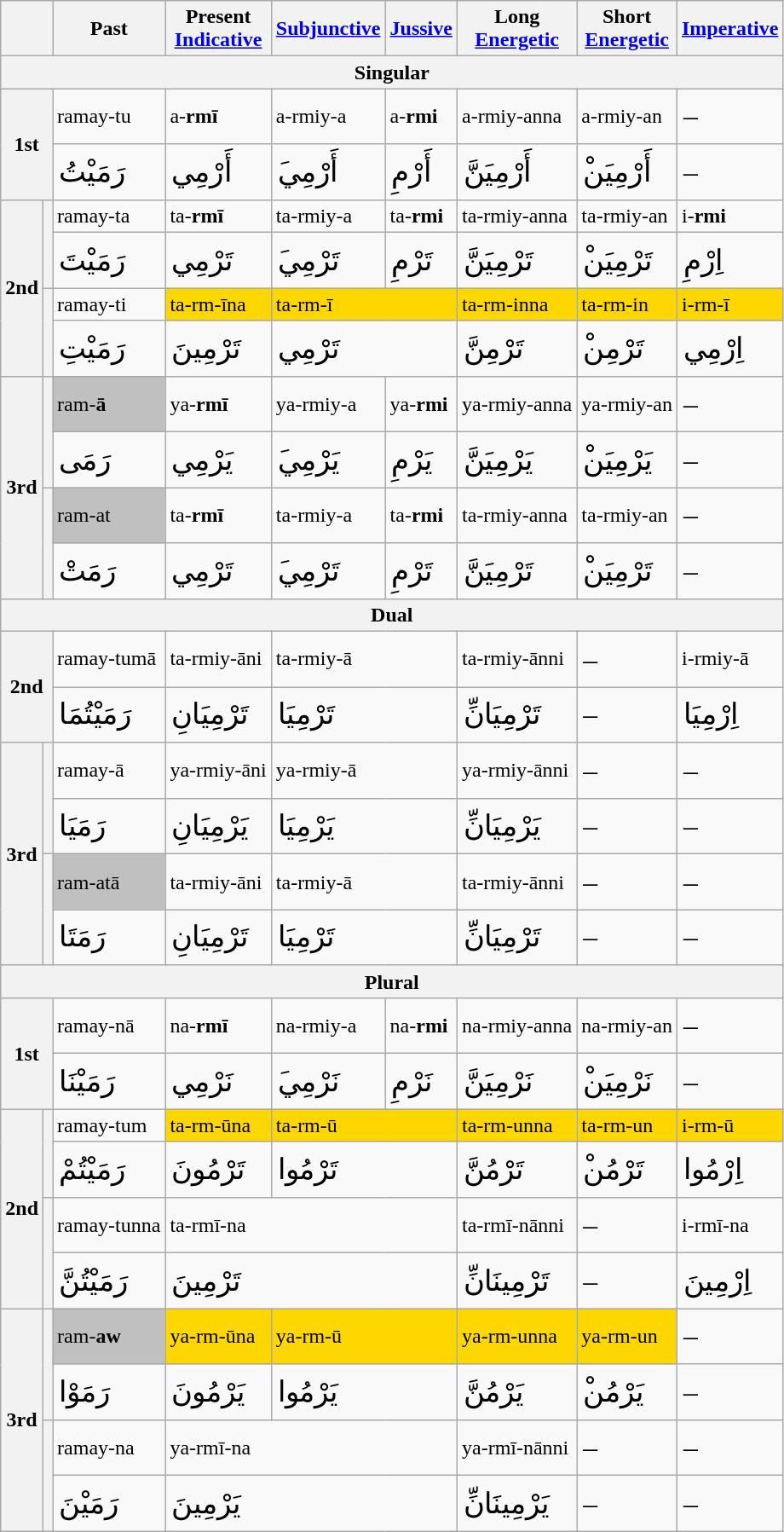<table class="wikitable nowrap">
<tr>
<th colspan="2"></th>
<th>Past</th>
<th>Present<br><a href='#'>Indicative</a></th>
<th><a href='#'>Subjunctive</a></th>
<th><a href='#'>Jussive</a></th>
<th>Long<br><a href='#'>Energetic</a></th>
<th>Short<br><a href='#'>Energetic</a></th>
<th><a href='#'>Imperative</a></th>
</tr>
<tr>
<th width="100%" colspan="9">Singular</th>
</tr>
<tr>
<th rowspan="2" colspan="2">1st</th>
<td>ramay-tu</td>
<td>a-<strong>rmī</strong></td>
<td>a-rmiy-a</td>
<td>a-<strong>rmi</strong></td>
<td>a-rmiy-anna</td>
<td>a-rmiy-an</td>
<td style="font-size: 140%; line-height: 150%;">–</td>
</tr>
<tr>
<td style="font-size: 140%; line-height: 150%;">رَمَيْتُ</td>
<td style="font-size: 140%; line-height: 150%;">أَرْمِي</td>
<td style="font-size: 140%; line-height: 150%;">َأَرْمِي</td>
<td style="font-size: 140%; line-height: 150%;">أَرْمِ</td>
<td style="font-size: 140%; line-height: 150%;">أَرْمِيَنَّ</td>
<td style="font-size: 140%; line-height: 150%;">ْأَرْمِيَن</td>
<td style="font-size: 140%; line-height: 150%;">–</td>
</tr>
<tr>
<th rowspan="4">2nd</th>
<th rowspan="2"></th>
<td>ramay-ta</td>
<td>ta-<strong>rmī</strong></td>
<td>ta-rmiy-a</td>
<td>ta-<strong>rmi</strong></td>
<td>ta-rmiy-anna</td>
<td>ta-rmiy-an</td>
<td>i-<strong>rmi</strong></td>
</tr>
<tr>
<td style="font-size: 140%; line-height: 150%;">رَمَيْتَ</td>
<td style="font-size: 140%; line-height: 150%;">تَرْمِي</td>
<td style="font-size: 140%; line-height: 150%;">َتَرْمِي</td>
<td style="font-size: 140%; line-height: 150%;">تَرْمِ</td>
<td style="font-size: 140%; line-height: 150%;">تَرْمِيَنَّ</td>
<td style="font-size: 140%; line-height: 150%;">ْتَرْمِيَن</td>
<td style="font-size: 140%; line-height: 150%;">اِرْمِ</td>
</tr>
<tr>
<th rowspan="2"></th>
<td>ramay-ti</td>
<td style="background: gold;">ta-rm-īna</td>
<td colspan="2" style="background: gold;">ta-rm-ī</td>
<td style="background: gold;">ta-rm-inna</td>
<td style="background: gold;">ta-rm-in</td>
<td style="background: gold;">i-rm-ī</td>
</tr>
<tr>
<td style="font-size: 140%; line-height: 150%;">رَمَيْتِ</td>
<td style="font-size: 140%; line-height: 150%;">تَرْمِينَ</td>
<td colspan="2" style="font-size: 140%; line-height: 150%;">تَرْمِي</td>
<td style="font-size: 140%; line-height: 150%;">تَرْمِنَّ</td>
<td style="font-size: 140%; line-height: 150%;">ْتَرْمِن</td>
<td style="font-size: 140%; line-height: 150%;">اِرْمِي</td>
</tr>
<tr>
<th rowspan="4">3rd</th>
<th rowspan="2"></th>
<td style="background: silver;">ram-<strong>ā</strong></td>
<td>ya-<strong>rmī</strong></td>
<td>ya-rmiy-a</td>
<td>ya-<strong>rmi</strong></td>
<td>ya-rmiy-anna</td>
<td>ya-rmiy-an</td>
<td style="font-size: 140%; line-height: 150%;">–</td>
</tr>
<tr>
<td style="font-size: 140%; line-height: 150%;">رَمَی</td>
<td style="font-size: 140%; line-height: 150%;">يَرْمِي</td>
<td style="font-size: 140%; line-height: 150%;">َيَرْمِي</td>
<td style="font-size: 140%; line-height: 150%;">يَرْمِ</td>
<td style="font-size: 140%; line-height: 150%;">يَرْمِيَنَّ</td>
<td style="font-size: 140%; line-height: 150%;">ْيَرْمِيَن</td>
<td style="font-size: 140%; line-height: 150%;">–</td>
</tr>
<tr>
<th rowspan="2"></th>
<td style="background: silver;">ram-at</td>
<td>ta-<strong>rmī</strong></td>
<td>ta-rmiy-a</td>
<td>ta-<strong>rmi</strong></td>
<td>ta-rmiy-anna</td>
<td>ta-rmiy-an</td>
<td style="font-size: 140%; line-height: 150%;">–</td>
</tr>
<tr>
<td style="font-size: 140%; line-height: 150%;">رَمَتْ</td>
<td style="font-size: 140%; line-height: 150%;">تَرْمِي</td>
<td style="font-size: 140%; line-height: 150%;">َتَرْمِي</td>
<td style="font-size: 140%; line-height: 150%;">تَرْمِ</td>
<td style="font-size: 140%; line-height: 150%;">تَرْمِيَنَّ</td>
<td style="font-size: 140%; line-height: 150%;">ْتَرْمِيَن</td>
<td style="font-size: 140%; line-height: 150%;">–</td>
</tr>
<tr>
<th width="100%" colspan="9">Dual</th>
</tr>
<tr>
<th colspan="2" rowspan="2">2nd</th>
<td>ramay-tumā</td>
<td>ta-rmiy-āni</td>
<td colspan="2">ta-rmiy-ā</td>
<td>ta-rmiy-ānni</td>
<td style="font-size: 140%; line-height: 150%;">–</td>
<td>i-rmiy-ā</td>
</tr>
<tr>
<td style="font-size: 140%; line-height: 150%;">رَمَيْتُمَا</td>
<td style="font-size: 140%; line-height: 150%;">تَرْمِيَانِ</td>
<td colspan="2" style="font-size: 140%; line-height: 150%;">تَرْمِيَا</td>
<td style="font-size: 140%; line-height: 150%;">تَرْمِيَانِّ</td>
<td style="font-size: 140%; line-height: 150%;">–</td>
<td style="font-size: 140%; line-height: 150%;">اِرْمِيَا</td>
</tr>
<tr>
<th rowspan="4">3rd</th>
<th rowspan="2"></th>
<td>ramay-ā</td>
<td>ya-rmiy-āni</td>
<td colspan="2">ya-rmiy-ā</td>
<td>ya-rmiy-ānni</td>
<td style="font-size: 140%; line-height: 150%;">–</td>
<td style="font-size: 140%; line-height: 150%;">–</td>
</tr>
<tr>
<td style="font-size: 140%; line-height: 150%;">رَمَيَا</td>
<td style="font-size: 140%; line-height: 150%;">يَرْمِيَانِ</td>
<td colspan="2" style="font-size: 140%; line-height: 150%;">يَرْمِيَا</td>
<td style="font-size: 140%; line-height: 150%;">يَرْمِيَانِّ</td>
<td style="font-size: 140%; line-height: 150%;">–</td>
<td style="font-size: 140%; line-height: 150%;">–</td>
</tr>
<tr>
<th rowspan="2"></th>
<td style="background: silver;">ram-atā</td>
<td>ta-rmiy-āni</td>
<td colspan="2">ta-rmiy-ā</td>
<td>ta-rmiy-ānni</td>
<td style="font-size: 140%; line-height: 150%;">–</td>
<td style="font-size: 140%; line-height: 150%;">–</td>
</tr>
<tr>
<td style="font-size: 140%; line-height: 150%;">رَمَتَا</td>
<td style="font-size: 140%; line-height: 150%;">تَرْمِيَانِ</td>
<td colspan="2" style="font-size: 140%; line-height: 150%;">تَرْمِيَا</td>
<td style="font-size: 140%; line-height: 150%;">تَرْمِيَانِّ</td>
<td style="font-size: 140%; line-height: 150%;">–</td>
<td style="font-size: 140%; line-height: 150%;">–</td>
</tr>
<tr>
<th width="100%" colspan="9">Plural</th>
</tr>
<tr>
<th rowspan="2" colspan="2">1st</th>
<td>ramay-nā</td>
<td>na-<strong>rmī</strong></td>
<td>na-rmiy-a</td>
<td>na-<strong>rmi</strong></td>
<td>na-rmiy-anna</td>
<td>na-rmiy-an</td>
<td style="font-size: 140%; line-height: 150%;">–</td>
</tr>
<tr>
<td style="font-size: 140%; line-height: 150%;">رَمَيْنَا</td>
<td style="font-size: 140%; line-height: 150%;">نَرْمِي</td>
<td style="font-size: 140%; line-height: 150%;">َنَرْمِي</td>
<td style="font-size: 140%; line-height: 150%;">نَرْمِ</td>
<td style="font-size: 140%; line-height: 150%;">نَرْمِيَنَّ</td>
<td style="font-size: 140%; line-height: 150%;">ْنَرْمِيَن</td>
<td style="font-size: 140%; line-height: 150%;">–</td>
</tr>
<tr>
<th rowspan="4">2nd</th>
<th rowspan="2"></th>
<td>ramay-tum</td>
<td style="background: gold;">ta-rm-ūna</td>
<td colspan="2" style="background: gold;">ta-rm-ū</td>
<td style="background: gold;">ta-rm-unna</td>
<td style="background: gold;">ta-rm-un</td>
<td style="background: gold;">i-rm-ū</td>
</tr>
<tr>
<td style="font-size: 140%; line-height: 150%;">رَمَيْتُمْ</td>
<td style="font-size: 140%; line-height: 150%;">تَرْمُونَ</td>
<td colspan="2" style="font-size: 140%; line-height: 150%;">تَرْمُوا</td>
<td style="font-size: 140%; line-height: 150%;">تَرْمُنَّ</td>
<td style="font-size: 140%; line-height: 150%;">ْتَرْمُن</td>
<td style="font-size: 140%; line-height: 150%;">اِرْمُوا</td>
</tr>
<tr>
<th rowspan="2"></th>
<td>ramay-tunna</td>
<td colspan="3">ta-rmī-na</td>
<td>ta-rmī-nānni</td>
<td style="font-size: 140%; line-height: 150%;">–</td>
<td>i-rmī-na</td>
</tr>
<tr>
<td style="font-size: 140%; line-height: 150%;">رَمَيْتُنَّ</td>
<td colspan="3" style="font-size: 140%; line-height: 150%;">تَرْمِينَ</td>
<td style="font-size: 140%; line-height: 150%;">تَرْمِينَانِّ</td>
<td style="font-size: 140%; line-height: 150%;">–</td>
<td style="font-size: 140%; line-height: 150%;">اِرْمِينَ</td>
</tr>
<tr>
<th rowspan="4">3rd</th>
<th rowspan="2"></th>
<td style="background: silver;">ram-<strong>aw</strong></td>
<td style="background: gold;">ya-rm-ūna</td>
<td colspan="2" style="background: gold;">ya-rm-ū</td>
<td style="background: gold;">ya-rm-unna</td>
<td style="background: gold;">ya-rm-un</td>
<td style="font-size: 140%; line-height: 150%;">–</td>
</tr>
<tr>
<td style="font-size: 140%; line-height: 150%;">رَمَوْا</td>
<td style="font-size: 140%; line-height: 150%;">يَرْمُونَ</td>
<td colspan="2" style="font-size: 140%; line-height: 150%;">يَرْمُوا</td>
<td style="font-size: 140%; line-height: 150%;">يَرْمُنَّ</td>
<td style="font-size: 140%; line-height: 150%;">ْيَرْمُن</td>
<td style="font-size: 140%; line-height: 150%;">–</td>
</tr>
<tr>
<th rowspan="2"></th>
<td>ramay-na</td>
<td colspan="3">ya-rmī-na</td>
<td>ya-rmī-nānni</td>
<td style="font-size: 140%; line-height: 150%;">–</td>
<td style="font-size: 140%; line-height: 150%;">–</td>
</tr>
<tr>
<td style="font-size: 140%; line-height: 150%;">رَمَيْنَ</td>
<td colspan="3" style="font-size: 140%; line-height: 150%;">يَرْمِينَ</td>
<td style="font-size: 140%; line-height: 150%;">يَرْمِينَانِّ</td>
<td style="font-size: 140%; line-height: 150%;">–</td>
<td style="font-size: 140%; line-height: 150%;">–</td>
</tr>
</table>
